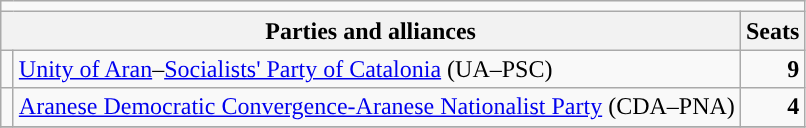<table class="wikitable" style="text-align:right;">
<tr>
<td colspan="7"></td>
</tr>
<tr>
<th colspan="2">Parties and alliances</th>
<th colspan="2">Seats</th>
</tr>
<tr>
<td width="1" style="color:inherit;background:"></td>
<td align="left"><a href='#'>Unity of Aran</a>–<a href='#'>Socialists' Party of Catalonia</a> (UA–PSC)</td>
<td><strong>9</strong></td>
</tr>
<tr>
<td style="color:inherit;background:"></td>
<td align="left"><a href='#'>Aranese Democratic Convergence-Aranese Nationalist Party</a> (CDA–PNA)</td>
<td><strong>4</strong></td>
</tr>
<tr>
</tr>
</table>
